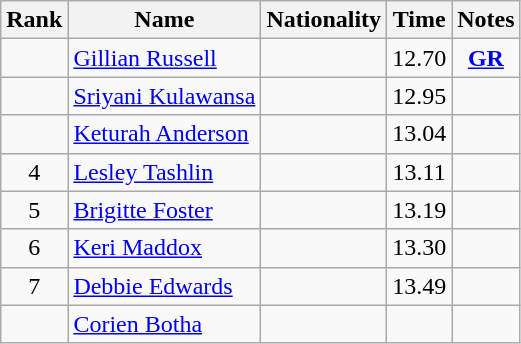<table class="wikitable sortable" style="text-align:center">
<tr>
<th>Rank</th>
<th>Name</th>
<th>Nationality</th>
<th>Time</th>
<th>Notes</th>
</tr>
<tr>
<td></td>
<td align=left><a href='#'>Gillian Russell</a></td>
<td align=left></td>
<td>12.70</td>
<td><strong><a href='#'>GR</a></strong></td>
</tr>
<tr>
<td></td>
<td align=left><a href='#'>Sriyani Kulawansa</a></td>
<td align=left></td>
<td>12.95</td>
<td></td>
</tr>
<tr>
<td></td>
<td align=left><a href='#'>Keturah Anderson</a></td>
<td align=left></td>
<td>13.04</td>
<td></td>
</tr>
<tr>
<td>4</td>
<td align=left><a href='#'>Lesley Tashlin</a></td>
<td align=left></td>
<td>13.11</td>
<td></td>
</tr>
<tr>
<td>5</td>
<td align=left><a href='#'>Brigitte Foster</a></td>
<td align=left></td>
<td>13.19</td>
<td></td>
</tr>
<tr>
<td>6</td>
<td align=left><a href='#'>Keri Maddox</a></td>
<td align=left></td>
<td>13.30</td>
<td></td>
</tr>
<tr>
<td>7</td>
<td align=left><a href='#'>Debbie Edwards</a></td>
<td align=left></td>
<td>13.49</td>
<td></td>
</tr>
<tr>
<td></td>
<td align=left><a href='#'>Corien Botha</a></td>
<td align=left></td>
<td></td>
<td></td>
</tr>
</table>
